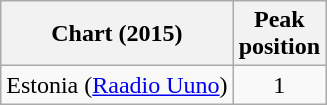<table class="wikitable sortable">
<tr>
<th>Chart (2015)</th>
<th>Peak<br>position</th>
</tr>
<tr>
<td>Estonia (<a href='#'>Raadio Uuno</a>)</td>
<td align="center">1</td>
</tr>
</table>
